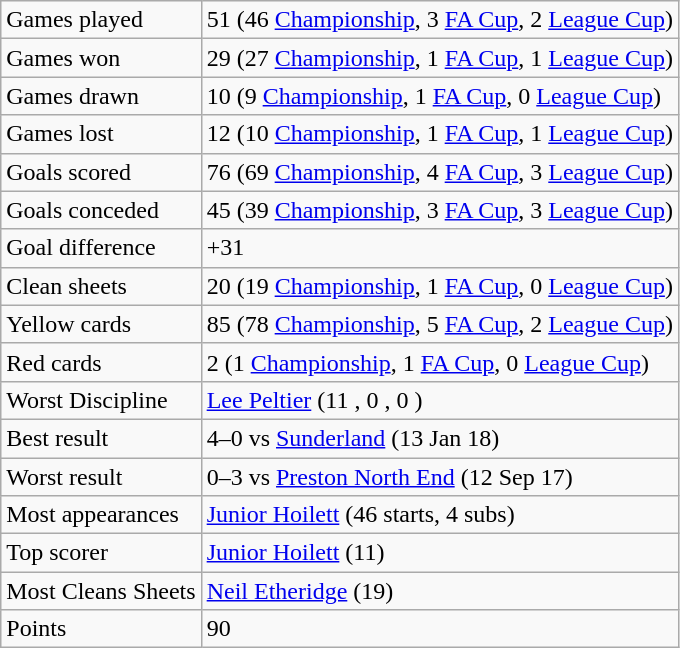<table class="wikitable">
<tr>
<td>Games played</td>
<td>51 (46 <a href='#'>Championship</a>, 3 <a href='#'>FA Cup</a>, 2 <a href='#'>League Cup</a>)</td>
</tr>
<tr>
<td>Games won</td>
<td>29 (27 <a href='#'>Championship</a>, 1 <a href='#'>FA Cup</a>, 1 <a href='#'>League Cup</a>)</td>
</tr>
<tr>
<td>Games drawn</td>
<td>10 (9 <a href='#'>Championship</a>, 1 <a href='#'>FA Cup</a>, 0 <a href='#'>League Cup</a>)</td>
</tr>
<tr>
<td>Games lost</td>
<td>12 (10 <a href='#'>Championship</a>, 1 <a href='#'>FA Cup</a>, 1 <a href='#'>League Cup</a>)</td>
</tr>
<tr>
<td>Goals scored</td>
<td>76 (69 <a href='#'>Championship</a>, 4 <a href='#'>FA Cup</a>, 3 <a href='#'>League Cup</a>)</td>
</tr>
<tr>
<td>Goals conceded</td>
<td>45 (39 <a href='#'>Championship</a>, 3 <a href='#'>FA Cup</a>, 3 <a href='#'>League Cup</a>)</td>
</tr>
<tr>
<td>Goal difference</td>
<td>+31</td>
</tr>
<tr>
<td>Clean sheets</td>
<td>20 (19 <a href='#'>Championship</a>, 1 <a href='#'>FA Cup</a>, 0 <a href='#'>League Cup</a>)</td>
</tr>
<tr>
<td>Yellow cards</td>
<td>85 (78 <a href='#'>Championship</a>, 5 <a href='#'>FA Cup</a>, 2 <a href='#'>League Cup</a>)</td>
</tr>
<tr>
<td>Red cards</td>
<td>2 (1 <a href='#'>Championship</a>, 1 <a href='#'>FA Cup</a>, 0 <a href='#'>League Cup</a>)</td>
</tr>
<tr>
<td>Worst Discipline</td>
<td><a href='#'>Lee Peltier</a> (11 , 0 , 0 )</td>
</tr>
<tr>
<td>Best result</td>
<td>4–0 vs <a href='#'>Sunderland</a> (13 Jan 18)</td>
</tr>
<tr>
<td>Worst result</td>
<td>0–3 vs <a href='#'>Preston North End</a> (12 Sep 17)</td>
</tr>
<tr>
<td>Most appearances</td>
<td><a href='#'>Junior Hoilett</a> (46 starts, 4 subs)</td>
</tr>
<tr>
<td>Top scorer</td>
<td><a href='#'>Junior Hoilett</a> (11)</td>
</tr>
<tr>
<td>Most Cleans Sheets</td>
<td><a href='#'>Neil Etheridge</a> (19)</td>
</tr>
<tr>
<td>Points</td>
<td>90</td>
</tr>
</table>
